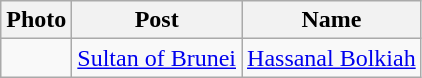<table class="wikitable">
<tr>
<th>Photo</th>
<th>Post</th>
<th>Name</th>
</tr>
<tr>
<td></td>
<td><a href='#'>Sultan of Brunei</a></td>
<td><a href='#'>Hassanal Bolkiah</a></td>
</tr>
</table>
